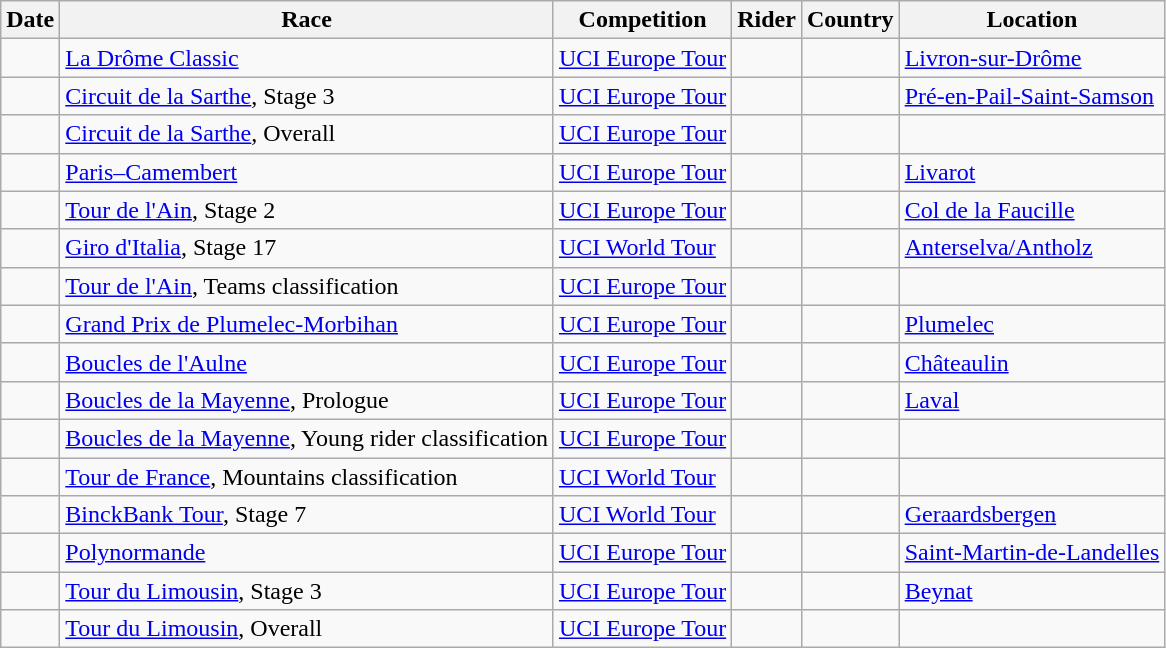<table class="wikitable sortable">
<tr>
<th>Date</th>
<th>Race</th>
<th>Competition</th>
<th>Rider</th>
<th>Country</th>
<th>Location</th>
</tr>
<tr>
<td></td>
<td><a href='#'>La Drôme Classic</a></td>
<td><a href='#'>UCI Europe Tour</a></td>
<td></td>
<td></td>
<td><a href='#'>Livron-sur-Drôme</a></td>
</tr>
<tr>
<td></td>
<td><a href='#'>Circuit de la Sarthe</a>, Stage 3</td>
<td><a href='#'>UCI Europe Tour</a></td>
<td></td>
<td></td>
<td><a href='#'>Pré-en-Pail-Saint-Samson</a></td>
</tr>
<tr>
<td></td>
<td><a href='#'>Circuit de la Sarthe</a>, Overall</td>
<td><a href='#'>UCI Europe Tour</a></td>
<td></td>
<td></td>
<td></td>
</tr>
<tr>
<td></td>
<td><a href='#'>Paris–Camembert</a></td>
<td><a href='#'>UCI Europe Tour</a></td>
<td></td>
<td></td>
<td><a href='#'>Livarot</a></td>
</tr>
<tr>
<td></td>
<td><a href='#'>Tour de l'Ain</a>, Stage 2</td>
<td><a href='#'>UCI Europe Tour</a></td>
<td></td>
<td></td>
<td><a href='#'>Col de la Faucille</a></td>
</tr>
<tr>
<td></td>
<td><a href='#'>Giro d'Italia</a>, Stage 17</td>
<td><a href='#'>UCI World Tour</a></td>
<td></td>
<td></td>
<td><a href='#'>Anterselva/Antholz</a></td>
</tr>
<tr>
<td></td>
<td><a href='#'>Tour de l'Ain</a>, Teams classification</td>
<td><a href='#'>UCI Europe Tour</a></td>
<td align="center"></td>
<td></td>
<td></td>
</tr>
<tr>
<td></td>
<td><a href='#'>Grand Prix de Plumelec-Morbihan</a></td>
<td><a href='#'>UCI Europe Tour</a></td>
<td></td>
<td></td>
<td><a href='#'>Plumelec</a></td>
</tr>
<tr>
<td></td>
<td><a href='#'>Boucles de l'Aulne</a></td>
<td><a href='#'>UCI Europe Tour</a></td>
<td></td>
<td></td>
<td><a href='#'>Châteaulin</a></td>
</tr>
<tr>
<td></td>
<td><a href='#'>Boucles de la Mayenne</a>, Prologue</td>
<td><a href='#'>UCI Europe Tour</a></td>
<td></td>
<td></td>
<td><a href='#'>Laval</a></td>
</tr>
<tr>
<td></td>
<td><a href='#'>Boucles de la Mayenne</a>, Young rider classification</td>
<td><a href='#'>UCI Europe Tour</a></td>
<td></td>
<td></td>
<td></td>
</tr>
<tr>
<td></td>
<td><a href='#'>Tour de France</a>, Mountains classification</td>
<td><a href='#'>UCI World Tour</a></td>
<td></td>
<td></td>
<td></td>
</tr>
<tr>
<td></td>
<td><a href='#'>BinckBank Tour</a>, Stage 7</td>
<td><a href='#'>UCI World Tour</a></td>
<td></td>
<td></td>
<td><a href='#'>Geraardsbergen</a></td>
</tr>
<tr>
<td></td>
<td><a href='#'>Polynormande</a></td>
<td><a href='#'>UCI Europe Tour</a></td>
<td></td>
<td></td>
<td><a href='#'>Saint-Martin-de-Landelles</a></td>
</tr>
<tr>
<td></td>
<td><a href='#'>Tour du Limousin</a>, Stage 3</td>
<td><a href='#'>UCI Europe Tour</a></td>
<td></td>
<td></td>
<td><a href='#'>Beynat</a></td>
</tr>
<tr>
<td></td>
<td><a href='#'>Tour du Limousin</a>, Overall</td>
<td><a href='#'>UCI Europe Tour</a></td>
<td></td>
<td></td>
<td></td>
</tr>
</table>
